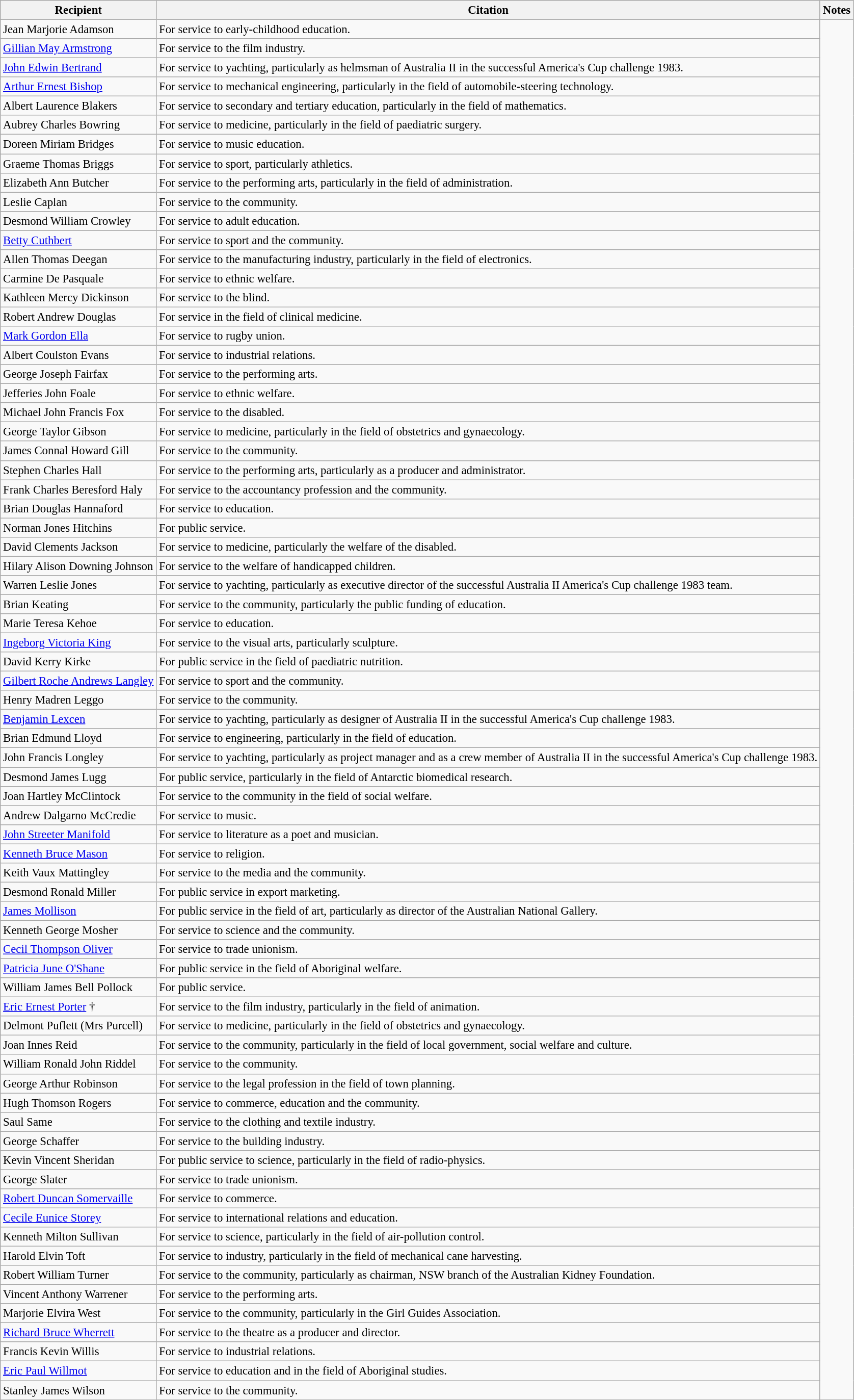<table class="wikitable" style="font-size:95%;">
<tr>
<th>Recipient</th>
<th>Citation</th>
<th>Notes</th>
</tr>
<tr>
<td>Jean Marjorie Adamson</td>
<td>For service to early-childhood education.</td>
<td rowspan=90></td>
</tr>
<tr>
<td><a href='#'>Gillian May Armstrong</a></td>
<td>For service to the film industry.</td>
</tr>
<tr>
<td><a href='#'>John Edwin Bertrand</a></td>
<td>For service to yachting, particularly as helmsman of Australia II in the successful America's Cup challenge 1983.</td>
</tr>
<tr>
<td><a href='#'>Arthur Ernest Bishop</a></td>
<td>For service to mechanical engineering, particularly in the field of automobile-steering technology.</td>
</tr>
<tr>
<td> Albert Laurence Blakers</td>
<td>For service to secondary and tertiary education, particularly in the field of mathematics.</td>
</tr>
<tr>
<td> Aubrey Charles Bowring</td>
<td>For service to medicine, particularly in the field of paediatric surgery.</td>
</tr>
<tr>
<td> Doreen Miriam Bridges</td>
<td>For service to music education.</td>
</tr>
<tr>
<td>Graeme Thomas Briggs</td>
<td>For service to sport, particularly athletics.</td>
</tr>
<tr>
<td>Elizabeth Ann Butcher</td>
<td>For service to the performing arts, particularly in the field of administration.</td>
</tr>
<tr>
<td>Leslie Caplan</td>
<td>For service to the community.</td>
</tr>
<tr>
<td> Desmond William Crowley</td>
<td>For service to adult education.</td>
</tr>
<tr>
<td><a href='#'>Betty Cuthbert</a> </td>
<td>For service to sport and the community.</td>
</tr>
<tr>
<td>Allen Thomas Deegan</td>
<td>For service to the manufacturing industry, particularly in the field of electronics.</td>
</tr>
<tr>
<td> Carmine De Pasquale</td>
<td>For service to ethnic welfare.</td>
</tr>
<tr>
<td>Kathleen Mercy Dickinson</td>
<td>For service to the blind.</td>
</tr>
<tr>
<td> Robert Andrew Douglas</td>
<td>For service in the field of clinical medicine.</td>
</tr>
<tr>
<td><a href='#'>Mark Gordon Ella</a></td>
<td>For service to rugby union.</td>
</tr>
<tr>
<td>Albert Coulston Evans</td>
<td>For service to industrial relations.</td>
</tr>
<tr>
<td>George Joseph Fairfax</td>
<td>For service to the performing arts.</td>
</tr>
<tr>
<td> Jefferies John Foale</td>
<td>For service to ethnic welfare.</td>
</tr>
<tr>
<td>Michael John Francis Fox</td>
<td>For service to the disabled.</td>
</tr>
<tr>
<td> George Taylor Gibson</td>
<td>For service to medicine, particularly in the field of obstetrics and gynaecology.</td>
</tr>
<tr>
<td>James Connal Howard Gill </td>
<td>For service to the community.</td>
</tr>
<tr>
<td>Stephen Charles Hall</td>
<td>For service to the performing arts, particularly as a producer and administrator.</td>
</tr>
<tr>
<td>Frank Charles Beresford Haly</td>
<td>For service to the accountancy profession and the community.</td>
</tr>
<tr>
<td>Brian Douglas Hannaford</td>
<td>For service to education.</td>
</tr>
<tr>
<td>Norman Jones Hitchins</td>
<td>For public service.</td>
</tr>
<tr>
<td> David Clements Jackson </td>
<td>For service to medicine, particularly the welfare of the disabled.</td>
</tr>
<tr>
<td>Hilary Alison Downing Johnson</td>
<td>For service to the welfare of handicapped children.</td>
</tr>
<tr>
<td>Warren Leslie Jones</td>
<td>For service to yachting, particularly as executive director of the successful Australia II America's Cup challenge 1983 team.</td>
</tr>
<tr>
<td>Brian Keating </td>
<td>For service to the community, particularly the public funding of education.</td>
</tr>
<tr>
<td> Marie Teresa Kehoe</td>
<td>For service to education.</td>
</tr>
<tr>
<td><a href='#'>Ingeborg Victoria King</a></td>
<td>For service to the visual arts, particularly sculpture.</td>
</tr>
<tr>
<td> David Kerry Kirke</td>
<td>For public service in the field of paediatric nutrition.</td>
</tr>
<tr>
<td><a href='#'>Gilbert Roche Andrews Langley</a></td>
<td>For service to sport and the community.</td>
</tr>
<tr>
<td>Henry Madren Leggo</td>
<td>For service to the community.</td>
</tr>
<tr>
<td><a href='#'>Benjamin Lexcen</a></td>
<td>For service to yachting, particularly as designer of Australia II in the successful America's Cup challenge 1983.</td>
</tr>
<tr>
<td>Brian Edmund Lloyd</td>
<td>For service to engineering, particularly in the field of education.</td>
</tr>
<tr>
<td>John Francis Longley</td>
<td>For service to yachting, particularly as project manager and as a crew member of Australia II in the successful America's Cup challenge 1983.</td>
</tr>
<tr>
<td> Desmond James Lugg</td>
<td>For public service, particularly in the field of Antarctic biomedical research.</td>
</tr>
<tr>
<td>Joan Hartley McClintock</td>
<td>For service to the community in the field of social welfare.</td>
</tr>
<tr>
<td> Andrew Dalgarno McCredie</td>
<td>For service to music.</td>
</tr>
<tr>
<td><a href='#'>John Streeter Manifold</a></td>
<td>For service to literature as a poet and musician.</td>
</tr>
<tr>
<td> <a href='#'>Kenneth Bruce Mason</a></td>
<td>For service to religion.</td>
</tr>
<tr>
<td>Keith Vaux Mattingley</td>
<td>For service to the media and the community.</td>
</tr>
<tr>
<td>Desmond Ronald Miller</td>
<td>For public service in export marketing.</td>
</tr>
<tr>
<td><a href='#'>James Mollison</a></td>
<td>For public service in the field of art, particularly as director of the Australian National Gallery.</td>
</tr>
<tr>
<td> Kenneth George Mosher </td>
<td>For service to science and the community.</td>
</tr>
<tr>
<td><a href='#'>Cecil Thompson Oliver</a></td>
<td>For service to trade unionism.</td>
</tr>
<tr>
<td><a href='#'>Patricia June O'Shane</a></td>
<td>For public service in the field of Aboriginal welfare.</td>
</tr>
<tr>
<td>William James Bell Pollock</td>
<td>For public service.</td>
</tr>
<tr>
<td><a href='#'>Eric Ernest Porter</a> †</td>
<td>For service to the film industry, particularly in the field of animation.</td>
</tr>
<tr>
<td> Delmont Puflett (Mrs Purcell)</td>
<td>For service to medicine, particularly in the field of obstetrics and gynaecology.</td>
</tr>
<tr>
<td>Joan Innes Reid</td>
<td>For service to the community, particularly in the field of local government, social welfare and culture.</td>
</tr>
<tr>
<td>William Ronald John Riddel </td>
<td>For service to the community.</td>
</tr>
<tr>
<td>George Arthur Robinson</td>
<td>For service to the legal profession in the field of town planning.</td>
</tr>
<tr>
<td>Hugh Thomson Rogers</td>
<td>For service to commerce, education and the community.</td>
</tr>
<tr>
<td>Saul Same</td>
<td>For service to the clothing and textile industry.</td>
</tr>
<tr>
<td>George Schaffer</td>
<td>For service to the building industry.</td>
</tr>
<tr>
<td> Kevin Vincent Sheridan</td>
<td>For public service to science, particularly in the field of radio-physics.</td>
</tr>
<tr>
<td>George Slater</td>
<td>For service to trade unionism.</td>
</tr>
<tr>
<td><a href='#'>Robert Duncan Somervaille</a></td>
<td>For service to commerce.</td>
</tr>
<tr>
<td><a href='#'>Cecile Eunice Storey</a></td>
<td>For service to international relations and education.</td>
</tr>
<tr>
<td> Kenneth Milton Sullivan</td>
<td>For service to science, particularly in the field of air-pollution control.</td>
</tr>
<tr>
<td>Harold Elvin Toft</td>
<td>For service to industry, particularly in the field of mechanical cane harvesting.</td>
</tr>
<tr>
<td>Robert William Turner</td>
<td>For service to the community, particularly as chairman, NSW branch of the Australian Kidney Foundation.</td>
</tr>
<tr>
<td>Vincent Anthony Warrener</td>
<td>For service to the performing arts.</td>
</tr>
<tr>
<td>Marjorie Elvira West</td>
<td>For service to the community, particularly in the Girl Guides Association.</td>
</tr>
<tr>
<td><a href='#'>Richard Bruce Wherrett</a></td>
<td>For service to the theatre as a producer and director.</td>
</tr>
<tr>
<td>Francis Kevin Willis</td>
<td>For service to industrial relations.</td>
</tr>
<tr>
<td><a href='#'>Eric Paul Willmot</a></td>
<td>For service to education and in the field of Aboriginal studies.</td>
</tr>
<tr>
<td>Stanley James Wilson</td>
<td>For service to the community.</td>
</tr>
</table>
